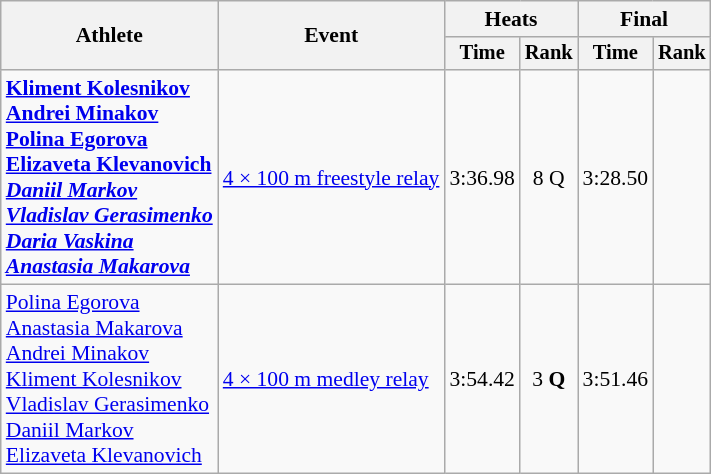<table class=wikitable style="text-align:center;font-size:90%">
<tr>
<th rowspan=2>Athlete</th>
<th rowspan=2>Event</th>
<th colspan=2>Heats</th>
<th colspan=2>Final</th>
</tr>
<tr style="font-size:95%">
<th>Time</th>
<th>Rank</th>
<th>Time</th>
<th>Rank</th>
</tr>
<tr>
<td align=left><strong><a href='#'>Kliment Kolesnikov</a><br><a href='#'>Andrei Minakov</a><br><a href='#'>Polina Egorova</a><br><a href='#'>Elizaveta Klevanovich</a><br><em><a href='#'>Daniil Markov</a><br><a href='#'>Vladislav Gerasimenko</a><br><a href='#'>Daria Vaskina</a><br><a href='#'>Anastasia Makarova</a><strong><em></td>
<td align=left><a href='#'>4 × 100 m freestyle relay</a></td>
<td>3:36.98</td>
<td>8 </strong>Q<strong></td>
<td>3:28.50</td>
<td></td>
</tr>
<tr>
<td align=left></strong><a href='#'>Polina Egorova</a><br><a href='#'>Anastasia Makarova</a><br><a href='#'>Andrei Minakov</a><br><a href='#'>Kliment Kolesnikov</a><br></em><a href='#'>Vladislav Gerasimenko</a><br><a href='#'>Daniil Markov</a><br><a href='#'>Elizaveta Klevanovich</a></em></strong></td>
<td align=left><a href='#'>4 × 100 m medley relay</a></td>
<td>3:54.42</td>
<td>3 <strong>Q</strong></td>
<td>3:51.46</td>
<td></td>
</tr>
</table>
